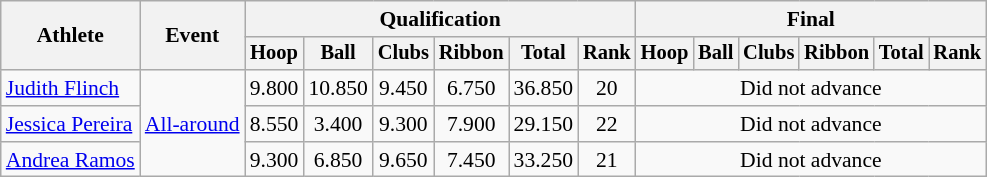<table class=wikitable style="font-size:90%">
<tr>
<th rowspan="2">Athlete</th>
<th rowspan="2">Event</th>
<th colspan=6>Qualification</th>
<th colspan=6>Final</th>
</tr>
<tr style="font-size:95%">
<th>Hoop</th>
<th>Ball</th>
<th>Clubs</th>
<th>Ribbon</th>
<th>Total</th>
<th>Rank</th>
<th>Hoop</th>
<th>Ball</th>
<th>Clubs</th>
<th>Ribbon</th>
<th>Total</th>
<th>Rank</th>
</tr>
<tr align=center>
<td align=left><a href='#'>Judith Flinch</a></td>
<td align=left rowspan=3><a href='#'>All-around</a></td>
<td>9.800</td>
<td>10.850</td>
<td>9.450</td>
<td>6.750</td>
<td>36.850</td>
<td>20</td>
<td colspan="6">Did not advance</td>
</tr>
<tr align=center>
<td align=left><a href='#'>Jessica Pereira</a></td>
<td>8.550</td>
<td>3.400</td>
<td>9.300</td>
<td>7.900</td>
<td>29.150</td>
<td>22</td>
<td colspan="6">Did not advance</td>
</tr>
<tr align=center>
<td align=left><a href='#'>Andrea Ramos</a></td>
<td>9.300</td>
<td>6.850</td>
<td>9.650</td>
<td>7.450</td>
<td>33.250</td>
<td>21</td>
<td colspan="6">Did not advance</td>
</tr>
</table>
